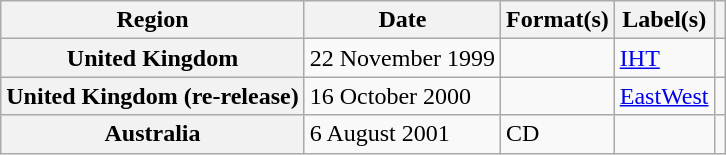<table class="wikitable plainrowheaders">
<tr>
<th scope="col">Region</th>
<th scope="col">Date</th>
<th scope="col">Format(s)</th>
<th scope="col">Label(s)</th>
<th scope="col"></th>
</tr>
<tr>
<th scope="row">United Kingdom</th>
<td>22 November 1999</td>
<td></td>
<td><a href='#'>IHT</a></td>
<td></td>
</tr>
<tr>
<th scope="row">United Kingdom (re-release)</th>
<td>16 October 2000</td>
<td></td>
<td><a href='#'>EastWest</a></td>
<td></td>
</tr>
<tr>
<th scope="row">Australia</th>
<td>6 August 2001</td>
<td>CD</td>
<td></td>
<td></td>
</tr>
</table>
